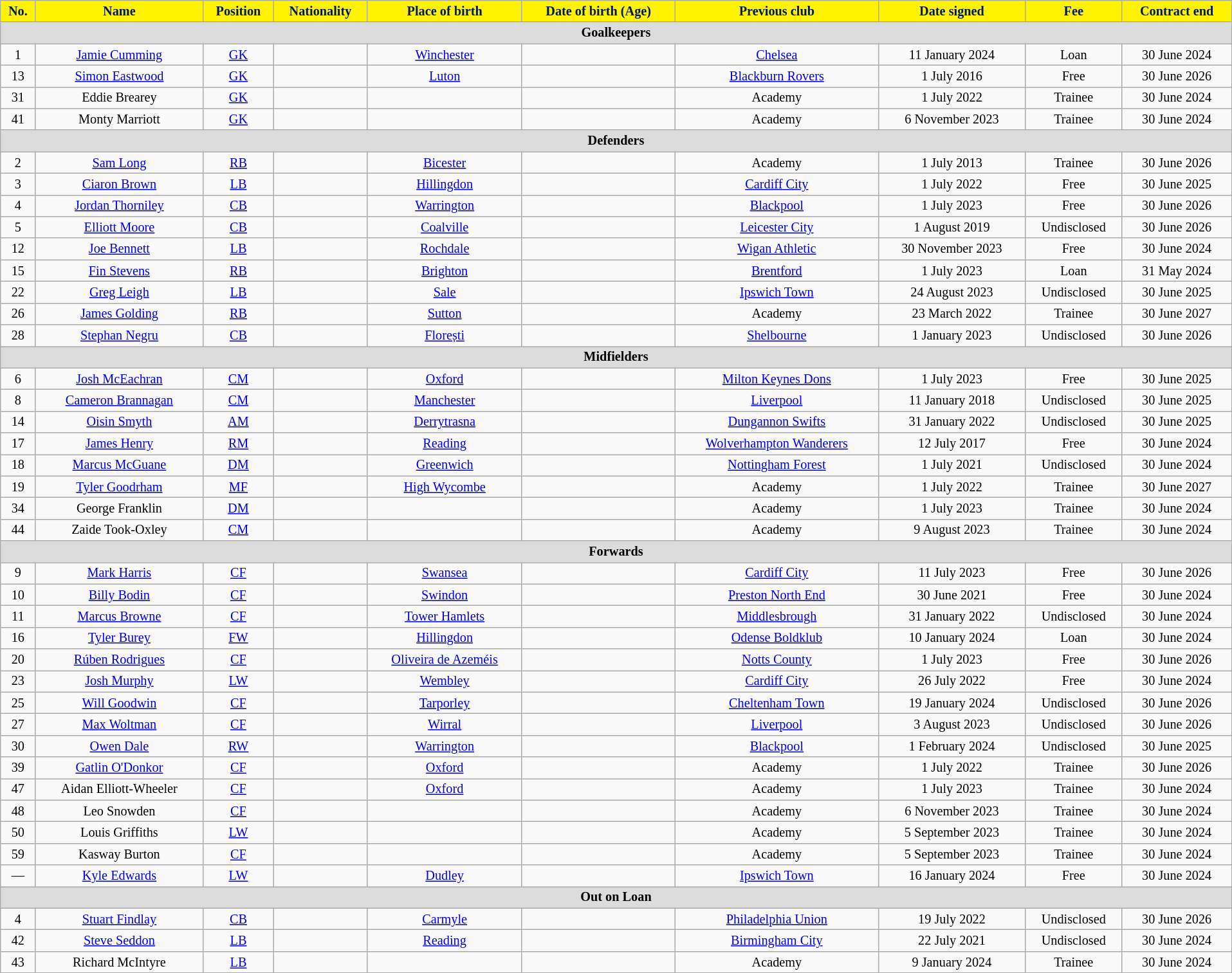<table class="wikitable" style="text-align:center; font-size:84.5%; width:101%;">
<tr>
<th style="background:#FFF300; color:#001958; text-align:center;">No.</th>
<th style="background:#FFF300; color:#001958; text-align:center;">Name</th>
<th style="background:#FFF300; color:#001958; text-align:center;">Position</th>
<th style="background:#FFF300; color:#001958; text-align:center;">Nationality</th>
<th style="background:#FFF300; color:#001958; text-align:center;">Place of birth</th>
<th style="background:#FFF300; color:#001958; text-align:center;">Date of birth (Age)</th>
<th style="background:#FFF300; color:#001958; text-align:center;">Previous club</th>
<th style="background:#FFF300; color:#001958; text-align:center;">Date signed</th>
<th style="background:#FFF300; color:#001958; text-align:center;">Fee</th>
<th style="background:#FFF300; color:#001958; text-align:center;">Contract end</th>
</tr>
<tr>
<th colspan="14" style="background:#dcdcdc; tepxt-align:center;">Goalkeepers</th>
</tr>
<tr>
<td>1</td>
<td><a href='#'>Jamie Cumming</a></td>
<td><a href='#'>GK</a></td>
<td></td>
<td><a href='#'>Winchester</a></td>
<td></td>
<td><a href='#'>Chelsea</a></td>
<td>11 January 2024</td>
<td>Loan</td>
<td>30 June 2024</td>
</tr>
<tr>
<td>13</td>
<td><a href='#'>Simon Eastwood</a></td>
<td><a href='#'>GK</a></td>
<td></td>
<td><a href='#'>Luton</a></td>
<td></td>
<td><a href='#'>Blackburn Rovers</a></td>
<td>1 July 2016</td>
<td>Free</td>
<td>30 June 2026</td>
</tr>
<tr>
<td>31</td>
<td>Eddie Brearey</td>
<td><a href='#'>GK</a></td>
<td></td>
<td></td>
<td></td>
<td>Academy</td>
<td>1 July 2022</td>
<td>Trainee</td>
<td>30 June 2024</td>
</tr>
<tr>
<td>41</td>
<td>Monty Marriott</td>
<td><a href='#'>GK</a></td>
<td></td>
<td></td>
<td></td>
<td>Academy</td>
<td>6 November 2023</td>
<td>Trainee</td>
<td>30 June 2024</td>
</tr>
<tr>
<th colspan="14" style="background:#dcdcdc; tepxt-align:center;">Defenders</th>
</tr>
<tr>
<td>2</td>
<td><a href='#'>Sam Long</a></td>
<td><a href='#'>RB</a></td>
<td></td>
<td><a href='#'>Bicester</a></td>
<td></td>
<td>Academy</td>
<td>1 July 2013</td>
<td>Trainee</td>
<td>30 June 2026</td>
</tr>
<tr>
<td>3</td>
<td><a href='#'>Ciaron Brown</a></td>
<td><a href='#'>LB</a></td>
<td></td>
<td> <a href='#'>Hillingdon</a></td>
<td></td>
<td> <a href='#'>Cardiff City</a></td>
<td>1 July 2022</td>
<td>Free</td>
<td>30 June 2025</td>
</tr>
<tr>
<td>4</td>
<td><a href='#'>Jordan Thorniley</a></td>
<td><a href='#'>CB</a></td>
<td></td>
<td><a href='#'>Warrington</a></td>
<td></td>
<td><a href='#'>Blackpool</a></td>
<td>1 July 2023</td>
<td>Free</td>
<td>30 June 2026</td>
</tr>
<tr>
<td>5</td>
<td><a href='#'>Elliott Moore</a></td>
<td><a href='#'>CB</a></td>
<td></td>
<td><a href='#'>Coalville</a></td>
<td></td>
<td><a href='#'>Leicester City</a></td>
<td>1 August 2019</td>
<td>Undisclosed</td>
<td>30 June 2026</td>
</tr>
<tr>
<td>12</td>
<td><a href='#'>Joe Bennett</a></td>
<td><a href='#'>LB</a></td>
<td></td>
<td><a href='#'>Rochdale</a></td>
<td></td>
<td><a href='#'>Wigan Athletic</a></td>
<td>30 November 2023</td>
<td>Free</td>
<td>30 June 2024</td>
</tr>
<tr>
<td>15</td>
<td><a href='#'>Fin Stevens</a></td>
<td><a href='#'>RB</a></td>
<td></td>
<td> <a href='#'>Brighton</a></td>
<td></td>
<td><a href='#'>Brentford</a></td>
<td>1 July 2023</td>
<td>Loan</td>
<td>31 May 2024</td>
</tr>
<tr>
<td>22</td>
<td><a href='#'>Greg Leigh</a></td>
<td><a href='#'>LB</a></td>
<td></td>
<td> <a href='#'>Sale</a></td>
<td></td>
<td><a href='#'>Ipswich Town</a></td>
<td>24 August 2023</td>
<td>Undisclosed</td>
<td>30 June 2025</td>
</tr>
<tr>
<td>26</td>
<td><a href='#'>James Golding</a></td>
<td><a href='#'>RB</a></td>
<td></td>
<td> <a href='#'>Sutton</a></td>
<td></td>
<td>Academy</td>
<td>23 March 2022</td>
<td>Trainee</td>
<td>30 June 2027</td>
</tr>
<tr>
<td>28</td>
<td><a href='#'>Stephan Negru</a></td>
<td><a href='#'>CB</a></td>
<td></td>
<td> <a href='#'>Florești</a></td>
<td></td>
<td> <a href='#'>Shelbourne</a></td>
<td>1 January 2023</td>
<td>Undisclosed</td>
<td>30 June 2026</td>
</tr>
<tr>
<th colspan="14" style="background:#dcdcdc; tepxt-align:center;">Midfielders</th>
</tr>
<tr>
<td>6</td>
<td><a href='#'>Josh McEachran</a></td>
<td><a href='#'>CM</a></td>
<td></td>
<td><a href='#'>Oxford</a></td>
<td></td>
<td><a href='#'>Milton Keynes Dons</a></td>
<td>1 July 2023</td>
<td>Free</td>
<td>30 June 2025</td>
</tr>
<tr>
<td>8</td>
<td><a href='#'>Cameron Brannagan</a></td>
<td><a href='#'>CM</a></td>
<td></td>
<td><a href='#'>Manchester</a></td>
<td></td>
<td><a href='#'>Liverpool</a></td>
<td>11 January 2018</td>
<td>Undisclosed</td>
<td>30 June 2025</td>
</tr>
<tr>
<td>14</td>
<td><a href='#'>Oisin Smyth</a></td>
<td><a href='#'>AM</a></td>
<td></td>
<td><a href='#'>Derrytrasna</a></td>
<td></td>
<td> <a href='#'>Dungannon Swifts</a></td>
<td>31 January 2022</td>
<td>Undisclosed</td>
<td>30 June 2025</td>
</tr>
<tr>
<td>17</td>
<td><a href='#'>James Henry</a></td>
<td><a href='#'>RM</a></td>
<td></td>
<td><a href='#'>Reading</a></td>
<td></td>
<td><a href='#'>Wolverhampton Wanderers</a></td>
<td>12 July 2017</td>
<td>Free</td>
<td>30 June 2024</td>
</tr>
<tr>
<td>18</td>
<td><a href='#'>Marcus McGuane</a></td>
<td><a href='#'>DM</a></td>
<td></td>
<td><a href='#'>Greenwich</a></td>
<td></td>
<td><a href='#'>Nottingham Forest</a></td>
<td>1 July 2021</td>
<td>Undisclosed</td>
<td>30 June 2024</td>
</tr>
<tr>
<td>19</td>
<td><a href='#'>Tyler Goodrham</a></td>
<td><a href='#'>MF</a></td>
<td></td>
<td><a href='#'>High Wycombe</a></td>
<td></td>
<td>Academy</td>
<td>1 July 2022</td>
<td>Trainee</td>
<td>30 June 2027</td>
</tr>
<tr>
<td>34</td>
<td>George Franklin</td>
<td><a href='#'>DM</a></td>
<td></td>
<td></td>
<td></td>
<td>Academy</td>
<td>1 July 2023</td>
<td>Trainee</td>
<td>30 June 2024</td>
</tr>
<tr>
<td>44</td>
<td>Zaide Took-Oxley</td>
<td><a href='#'>CM</a></td>
<td></td>
<td></td>
<td></td>
<td>Academy</td>
<td>9 August 2023</td>
<td>Trainee</td>
<td>30 June 2024</td>
</tr>
<tr>
<th colspan="14" style="background:#dcdcdc; tepxt-align:center;">Forwards</th>
</tr>
<tr>
<td>9</td>
<td><a href='#'>Mark Harris</a></td>
<td><a href='#'>CF</a></td>
<td></td>
<td><a href='#'>Swansea</a></td>
<td></td>
<td> <a href='#'>Cardiff City</a></td>
<td>11 July 2023</td>
<td>Free</td>
<td>30 June 2026</td>
</tr>
<tr>
<td>10</td>
<td><a href='#'>Billy Bodin</a></td>
<td><a href='#'>CF</a></td>
<td></td>
<td> <a href='#'>Swindon</a></td>
<td></td>
<td><a href='#'>Preston North End</a></td>
<td>30 June 2021</td>
<td>Free</td>
<td>30 June 2024</td>
</tr>
<tr>
<td>11</td>
<td><a href='#'>Marcus Browne</a></td>
<td><a href='#'>CF</a></td>
<td></td>
<td><a href='#'>Tower Hamlets</a></td>
<td></td>
<td><a href='#'>Middlesbrough</a></td>
<td>31 January 2022</td>
<td>Undisclosed</td>
<td>30 June 2024</td>
</tr>
<tr>
<td>16</td>
<td><a href='#'>Tyler Burey</a></td>
<td><a href='#'>FW</a></td>
<td></td>
<td><a href='#'>Hillingdon</a></td>
<td></td>
<td> <a href='#'>Odense Boldklub</a></td>
<td>10 January 2024</td>
<td>Loan</td>
<td>30 June 2024</td>
</tr>
<tr>
<td>20</td>
<td><a href='#'>Rúben Rodrigues</a></td>
<td><a href='#'>CF</a></td>
<td></td>
<td><a href='#'>Oliveira de Azeméis</a></td>
<td></td>
<td><a href='#'>Notts County</a></td>
<td>1 July 2023</td>
<td>Free</td>
<td>30 June 2026</td>
</tr>
<tr>
<td>23</td>
<td><a href='#'>Josh Murphy</a></td>
<td><a href='#'>LW</a></td>
<td></td>
<td><a href='#'>Wembley</a></td>
<td></td>
<td> <a href='#'>Cardiff City</a></td>
<td>26 July 2022</td>
<td>Free</td>
<td>30 June 2024</td>
</tr>
<tr>
<td>25</td>
<td><a href='#'>Will Goodwin</a></td>
<td><a href='#'>CF</a></td>
<td></td>
<td><a href='#'>Tarporley</a></td>
<td></td>
<td><a href='#'>Cheltenham Town</a></td>
<td>19 January 2024</td>
<td>Undisclosed</td>
<td>30 June 2026</td>
</tr>
<tr>
<td>27</td>
<td><a href='#'>Max Woltman</a></td>
<td><a href='#'>CF</a></td>
<td></td>
<td><a href='#'>Wirral</a></td>
<td></td>
<td><a href='#'>Liverpool</a></td>
<td>3 August 2023</td>
<td>Undisclosed</td>
<td>30 June 2026</td>
</tr>
<tr>
<td>30</td>
<td><a href='#'>Owen Dale</a></td>
<td><a href='#'>RW</a></td>
<td></td>
<td><a href='#'>Warrington</a></td>
<td></td>
<td><a href='#'>Blackpool</a></td>
<td>1 February 2024</td>
<td>Undisclosed</td>
<td>30 June 2025</td>
</tr>
<tr>
<td>39</td>
<td><a href='#'>Gatlin O'Donkor</a></td>
<td><a href='#'>CF</a></td>
<td></td>
<td><a href='#'>Oxford</a></td>
<td></td>
<td>Academy</td>
<td>1 July 2022</td>
<td>Trainee</td>
<td>30 June 2026</td>
</tr>
<tr>
<td>47</td>
<td>Aidan Elliott-Wheeler</td>
<td><a href='#'>CF</a></td>
<td></td>
<td><a href='#'>Oxford</a></td>
<td></td>
<td>Academy</td>
<td>1 July 2023</td>
<td>Trainee</td>
<td>30 June 2024</td>
</tr>
<tr>
<td>48</td>
<td>Leo Snowden</td>
<td><a href='#'>CF</a></td>
<td></td>
<td></td>
<td></td>
<td>Academy</td>
<td>6 November 2023</td>
<td>Trainee</td>
<td>30 June 2024</td>
</tr>
<tr>
<td>50</td>
<td>Louis Griffiths</td>
<td><a href='#'>LW</a></td>
<td></td>
<td></td>
<td></td>
<td>Academy</td>
<td>5 September 2023</td>
<td>Trainee</td>
<td>30 June 2024</td>
</tr>
<tr>
<td>59</td>
<td>Kasway Burton</td>
<td><a href='#'>CF</a></td>
<td></td>
<td></td>
<td></td>
<td>Academy</td>
<td>5 September 2023</td>
<td>Trainee</td>
<td>30 June 2024</td>
</tr>
<tr>
<td>—</td>
<td><a href='#'>Kyle Edwards</a></td>
<td><a href='#'>LW</a></td>
<td></td>
<td><a href='#'>Dudley</a></td>
<td></td>
<td><a href='#'>Ipswich Town</a></td>
<td>16 January 2024</td>
<td>Free</td>
<td>30 June 2024</td>
</tr>
<tr>
<th colspan="14" style="background:#dcdcdc; tepxt-align:center;">Out on Loan</th>
</tr>
<tr>
<td>4</td>
<td><a href='#'>Stuart Findlay</a></td>
<td><a href='#'>CB</a></td>
<td></td>
<td><a href='#'>Carmyle</a></td>
<td></td>
<td> <a href='#'>Philadelphia Union</a></td>
<td>19 July 2022</td>
<td>Undisclosed</td>
<td>30 June 2026</td>
</tr>
<tr>
<td>42</td>
<td><a href='#'>Steve Seddon</a></td>
<td><a href='#'>LB</a></td>
<td></td>
<td><a href='#'>Reading</a></td>
<td></td>
<td><a href='#'>Birmingham City</a></td>
<td>22 July 2021</td>
<td>Undisclosed</td>
<td>30 June 2024</td>
</tr>
<tr>
<td>43</td>
<td>Richard McIntyre</td>
<td><a href='#'>LB</a></td>
<td></td>
<td></td>
<td></td>
<td>Academy</td>
<td>9 January 2024</td>
<td>Trainee</td>
<td>30 June 2024</td>
</tr>
</table>
